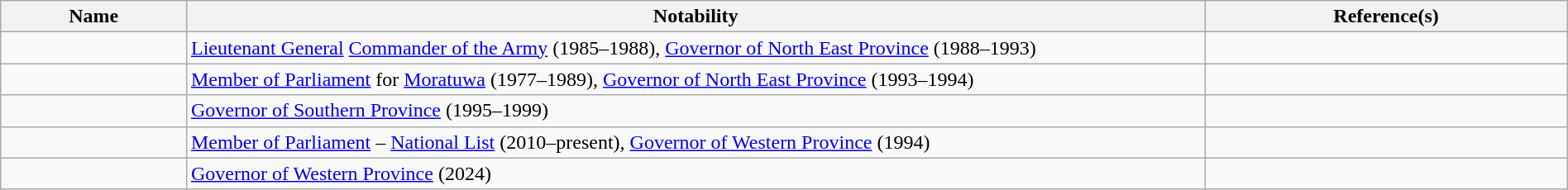<table class="wikitable sortable" style="width:100%">
<tr>
<th style="width:*;">Name</th>
<th style="width:65%;" class="unsortable">Notability</th>
<th style="width:*;" class="unsortable">Reference(s)</th>
</tr>
<tr>
<td></td>
<td><a href='#'>Lieutenant General</a> <a href='#'>Commander of the Army</a> (1985–1988), <a href='#'>Governor of North East Province</a> (1988–1993)</td>
<td style="text-align:center;"></td>
</tr>
<tr>
<td></td>
<td><a href='#'>Member of Parliament</a> for <a href='#'>Moratuwa</a> (1977–1989), <a href='#'>Governor of North East Province</a> (1993–1994)</td>
<td style="text-align:center;"></td>
</tr>
<tr>
<td></td>
<td><a href='#'>Governor of Southern Province</a> (1995–1999)</td>
<td style="text-align:center;"></td>
</tr>
<tr>
<td></td>
<td><a href='#'>Member of Parliament</a> – <a href='#'>National List</a> (2010–present), <a href='#'>Governor of Western Province</a> (1994)</td>
<td style="text-align:center;"></td>
</tr>
<tr>
<td></td>
<td><a href='#'>Governor of Western Province</a> (2024)</td>
<td></td>
</tr>
</table>
